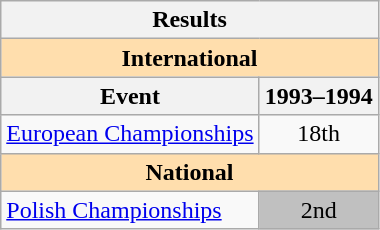<table class="wikitable" style="text-align:center">
<tr>
<th colspan=2 align=center><strong>Results</strong></th>
</tr>
<tr>
<th style="background-color: #ffdead; " colspan=2 align=center><strong>International</strong></th>
</tr>
<tr>
<th>Event</th>
<th>1993–1994</th>
</tr>
<tr>
<td align=left><a href='#'>European Championships</a></td>
<td>18th</td>
</tr>
<tr>
<th style="background-color: #ffdead; " colspan=2 align=center><strong>National</strong></th>
</tr>
<tr>
<td align=left><a href='#'>Polish Championships</a></td>
<td bgcolor=silver>2nd</td>
</tr>
</table>
